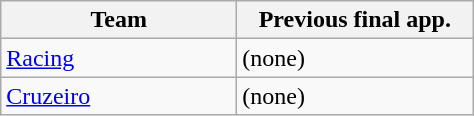<table class="wikitable">
<tr>
<th width=150px>Team</th>
<th width=150px>Previous final app.</th>
</tr>
<tr>
<td> <a href='#'>Racing</a></td>
<td>(none)</td>
</tr>
<tr>
<td> <a href='#'>Cruzeiro</a></td>
<td>(none)</td>
</tr>
</table>
